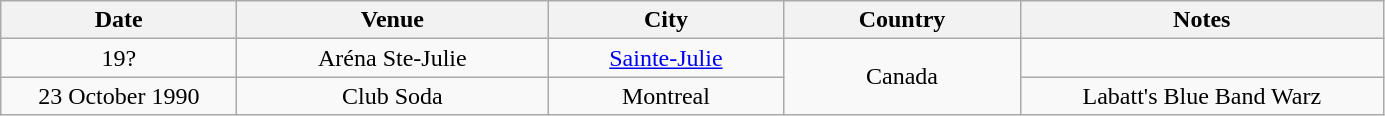<table class="wikitable" style="text-align:center;">
<tr>
<th width="150">Date</th>
<th width="200">Venue</th>
<th width="150">City</th>
<th width="150">Country</th>
<th width="235">Notes</th>
</tr>
<tr>
<td>19?</td>
<td>Aréna Ste-Julie</td>
<td><a href='#'>Sainte-Julie</a></td>
<td rowspan="2">Canada</td>
<td></td>
</tr>
<tr>
<td>23 October 1990</td>
<td>Club Soda</td>
<td>Montreal</td>
<td>Labatt's Blue Band Warz</td>
</tr>
</table>
